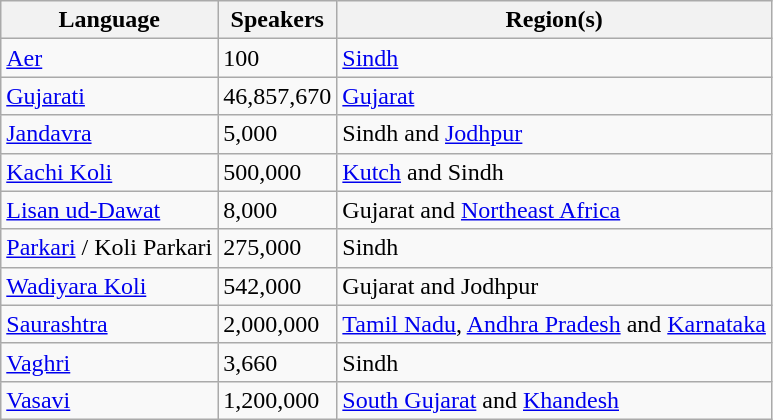<table class = "wikitable sortable">
<tr>
<th>Language</th>
<th>Speakers</th>
<th>Region(s)</th>
</tr>
<tr>
<td><a href='#'>Aer</a></td>
<td>100</td>
<td><a href='#'>Sindh</a></td>
</tr>
<tr>
<td><a href='#'>Gujarati</a></td>
<td>46,857,670</td>
<td><a href='#'>Gujarat</a></td>
</tr>
<tr>
<td><a href='#'>Jandavra</a></td>
<td>5,000</td>
<td>Sindh and <a href='#'>Jodhpur</a></td>
</tr>
<tr>
<td><a href='#'>Kachi Koli</a></td>
<td>500,000</td>
<td><a href='#'>Kutch</a> and Sindh</td>
</tr>
<tr>
<td><a href='#'>Lisan ud-Dawat</a></td>
<td>8,000</td>
<td>Gujarat and <a href='#'>Northeast Africa</a></td>
</tr>
<tr>
<td><a href='#'>Parkari</a> / Koli Parkari</td>
<td>275,000</td>
<td>Sindh</td>
</tr>
<tr>
<td><a href='#'>Wadiyara Koli</a></td>
<td>542,000</td>
<td>Gujarat and Jodhpur</td>
</tr>
<tr>
<td><a href='#'>Saurashtra</a></td>
<td>2,000,000</td>
<td><a href='#'>Tamil Nadu</a>, <a href='#'>Andhra Pradesh</a> and <a href='#'>Karnataka</a></td>
</tr>
<tr>
<td><a href='#'>Vaghri</a></td>
<td>3,660</td>
<td>Sindh</td>
</tr>
<tr>
<td><a href='#'>Vasavi</a></td>
<td>1,200,000</td>
<td><a href='#'>South Gujarat</a> and <a href='#'>Khandesh</a></td>
</tr>
</table>
